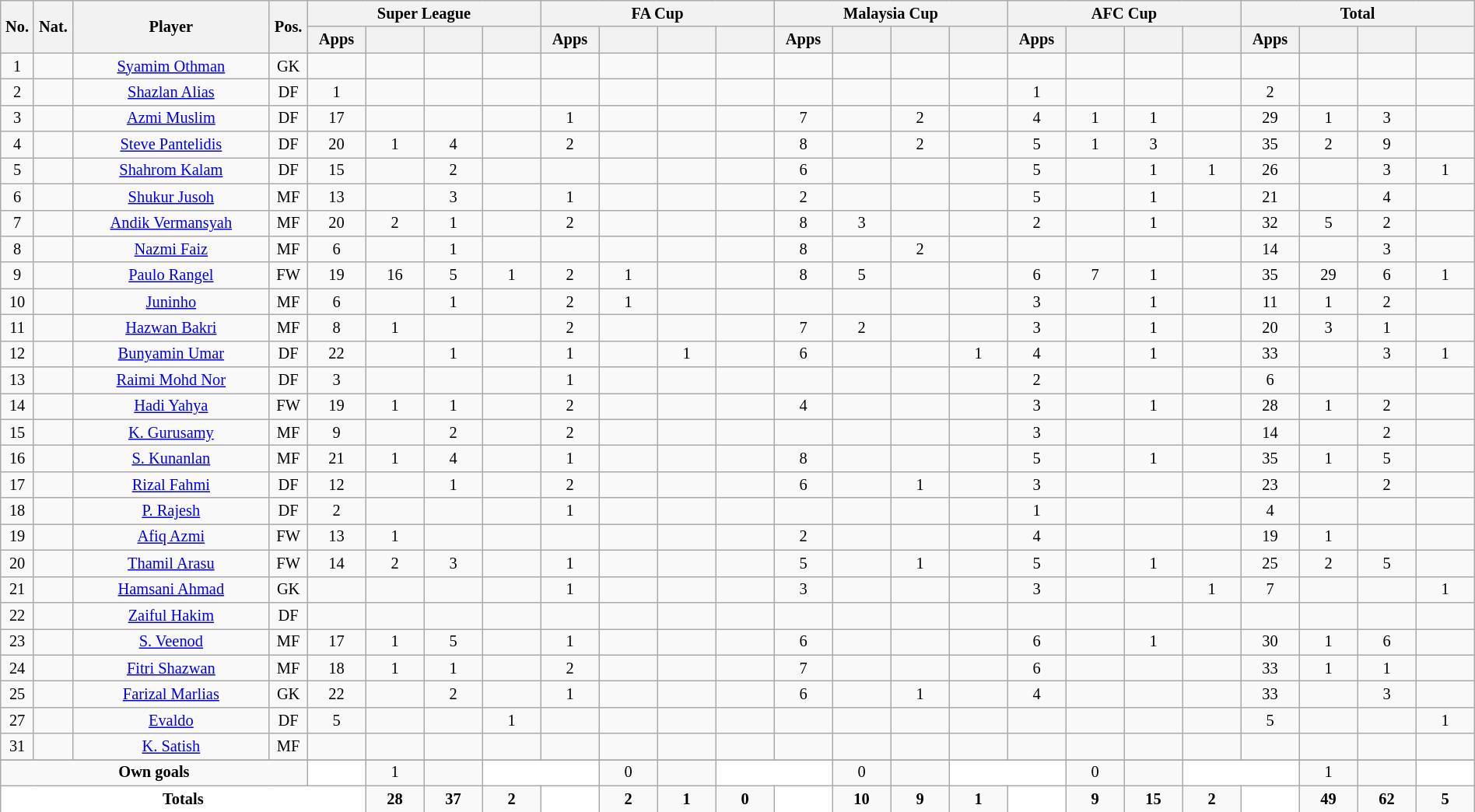<table class="wikitable sortable alternance" style="text-align:center; width:100%; font-size:85%">
<tr>
<th rowspan="2" style="width:5px;"><strong>No.</strong></th>
<th rowspan="2" style="width:5px;"><strong>Nat.</strong></th>
<th rowspan="2" scope="col" style="width:150px;"><strong>Player</strong></th>
<th rowspan="2" style="width:5px;"><strong>Pos.</strong></th>
<th colspan="4"><strong>Super League</strong></th>
<th colspan="4"><strong>FA Cup</strong></th>
<th colspan="4"><strong>Malaysia Cup</strong></th>
<th colspan="4"><strong>AFC Cup</strong></th>
<th colspan="4"><strong>Total</strong></th>
</tr>
<tr style="text-align:center;">
<th width=40><strong>Apps</strong></th>
<th width=40></th>
<th width=40></th>
<th width=40></th>
<th width=40><strong>Apps</strong></th>
<th width=40></th>
<th width=40></th>
<th width=40></th>
<th width=40><strong>Apps</strong></th>
<th width=40></th>
<th width=40></th>
<th width=40></th>
<th width=40><strong>Apps</strong></th>
<th width=40></th>
<th width=40></th>
<th width=40></th>
<th width=40><strong>Apps</strong></th>
<th width=40></th>
<th width=40></th>
<th width=40></th>
</tr>
<tr>
<td>1</td>
<td></td>
<td><a href='#'>Syamim Othman</a></td>
<td>GK</td>
<td></td>
<td></td>
<td></td>
<td></td>
<td></td>
<td></td>
<td></td>
<td></td>
<td></td>
<td></td>
<td></td>
<td></td>
<td></td>
<td></td>
<td></td>
<td></td>
<td></td>
<td></td>
<td></td>
<td></td>
</tr>
<tr>
<td>2</td>
<td></td>
<td><a href='#'>Shazlan Alias</a></td>
<td>DF</td>
<td>1</td>
<td></td>
<td></td>
<td></td>
<td></td>
<td></td>
<td></td>
<td></td>
<td></td>
<td></td>
<td></td>
<td></td>
<td>1</td>
<td></td>
<td></td>
<td></td>
<td>2</td>
<td></td>
<td></td>
<td></td>
</tr>
<tr>
<td>3</td>
<td></td>
<td><a href='#'>Azmi Muslim</a></td>
<td>DF</td>
<td>17</td>
<td></td>
<td></td>
<td></td>
<td>1</td>
<td></td>
<td></td>
<td></td>
<td>7</td>
<td></td>
<td>2</td>
<td></td>
<td>4</td>
<td>1</td>
<td>1</td>
<td></td>
<td>29</td>
<td>1</td>
<td>3</td>
<td></td>
</tr>
<tr>
<td>4</td>
<td></td>
<td><a href='#'>Steve Pantelidis</a></td>
<td>DF</td>
<td>20</td>
<td>1</td>
<td>4</td>
<td></td>
<td>2</td>
<td></td>
<td></td>
<td></td>
<td>8</td>
<td></td>
<td>2</td>
<td></td>
<td>5</td>
<td>1</td>
<td>3</td>
<td></td>
<td>35</td>
<td>2</td>
<td>9</td>
<td></td>
</tr>
<tr>
<td>5</td>
<td></td>
<td><a href='#'>Shahrom Kalam</a></td>
<td>DF</td>
<td>15</td>
<td></td>
<td>2</td>
<td></td>
<td></td>
<td></td>
<td></td>
<td></td>
<td>6</td>
<td></td>
<td></td>
<td></td>
<td>5</td>
<td></td>
<td>1</td>
<td>1</td>
<td>26</td>
<td></td>
<td>3</td>
<td>1</td>
</tr>
<tr>
<td>6</td>
<td></td>
<td><a href='#'>Shukur Jusoh</a></td>
<td>MF</td>
<td>13</td>
<td></td>
<td>3</td>
<td></td>
<td>1</td>
<td></td>
<td></td>
<td></td>
<td>2</td>
<td></td>
<td></td>
<td></td>
<td>5</td>
<td></td>
<td>1</td>
<td></td>
<td>21</td>
<td></td>
<td>4</td>
<td></td>
</tr>
<tr>
<td>7</td>
<td></td>
<td><a href='#'>Andik Vermansyah</a></td>
<td>MF</td>
<td>20</td>
<td>2</td>
<td>1</td>
<td></td>
<td>2</td>
<td></td>
<td></td>
<td></td>
<td>8</td>
<td>3</td>
<td></td>
<td></td>
<td>2</td>
<td></td>
<td>1</td>
<td></td>
<td>32</td>
<td>5</td>
<td>2</td>
<td></td>
</tr>
<tr>
<td>8</td>
<td></td>
<td><a href='#'>Nazmi Faiz</a></td>
<td>MF</td>
<td>6</td>
<td></td>
<td>1</td>
<td></td>
<td></td>
<td></td>
<td></td>
<td></td>
<td>8</td>
<td></td>
<td>2</td>
<td></td>
<td></td>
<td></td>
<td></td>
<td></td>
<td>14</td>
<td></td>
<td>3</td>
<td></td>
</tr>
<tr>
<td>9</td>
<td></td>
<td><a href='#'>Paulo Rangel</a></td>
<td>FW</td>
<td>19</td>
<td>16</td>
<td>5</td>
<td>1</td>
<td>2</td>
<td>1</td>
<td></td>
<td></td>
<td>8</td>
<td>5</td>
<td></td>
<td></td>
<td>6</td>
<td>7</td>
<td>1</td>
<td></td>
<td>35</td>
<td>29</td>
<td>6</td>
<td>1</td>
</tr>
<tr>
<td>10</td>
<td></td>
<td><a href='#'>Juninho</a></td>
<td>MF</td>
<td>6</td>
<td></td>
<td>1</td>
<td></td>
<td>2</td>
<td>1</td>
<td></td>
<td></td>
<td></td>
<td></td>
<td></td>
<td></td>
<td>3</td>
<td></td>
<td>1</td>
<td></td>
<td>11</td>
<td>1</td>
<td>2</td>
<td></td>
</tr>
<tr>
<td>11</td>
<td></td>
<td><a href='#'>Hazwan Bakri</a></td>
<td>MF</td>
<td>8</td>
<td>1</td>
<td></td>
<td></td>
<td>2</td>
<td></td>
<td></td>
<td></td>
<td>7</td>
<td>2</td>
<td></td>
<td></td>
<td>3</td>
<td></td>
<td>1</td>
<td></td>
<td>20</td>
<td>3</td>
<td>1</td>
<td></td>
</tr>
<tr>
<td>12</td>
<td></td>
<td><a href='#'>Bunyamin Umar</a></td>
<td>DF</td>
<td>22</td>
<td></td>
<td>1</td>
<td></td>
<td>1</td>
<td></td>
<td>1</td>
<td></td>
<td>6</td>
<td></td>
<td></td>
<td>1</td>
<td>4</td>
<td></td>
<td>1</td>
<td></td>
<td>33</td>
<td></td>
<td>3</td>
<td>1</td>
</tr>
<tr>
<td>13</td>
<td></td>
<td><a href='#'>Raimi Mohd Nor</a></td>
<td>DF</td>
<td>3</td>
<td></td>
<td></td>
<td></td>
<td>1</td>
<td></td>
<td></td>
<td></td>
<td></td>
<td></td>
<td></td>
<td></td>
<td>2</td>
<td></td>
<td></td>
<td></td>
<td>6</td>
<td></td>
<td></td>
<td></td>
</tr>
<tr>
<td>14</td>
<td></td>
<td><a href='#'>Hadi Yahya</a></td>
<td>FW</td>
<td>19</td>
<td>1</td>
<td>1</td>
<td></td>
<td>2</td>
<td></td>
<td></td>
<td></td>
<td>4</td>
<td></td>
<td></td>
<td></td>
<td>3</td>
<td></td>
<td>1</td>
<td></td>
<td>28</td>
<td>1</td>
<td>2</td>
<td></td>
</tr>
<tr>
<td>15</td>
<td></td>
<td><a href='#'>K. Gurusamy</a></td>
<td>MF</td>
<td>9</td>
<td></td>
<td>2</td>
<td></td>
<td>2</td>
<td></td>
<td></td>
<td></td>
<td></td>
<td></td>
<td></td>
<td></td>
<td>3</td>
<td></td>
<td></td>
<td></td>
<td>14</td>
<td></td>
<td>2</td>
<td></td>
</tr>
<tr>
<td>16</td>
<td></td>
<td><a href='#'>S. Kunanlan</a></td>
<td>MF</td>
<td>21</td>
<td>1</td>
<td>4</td>
<td></td>
<td>1</td>
<td></td>
<td></td>
<td></td>
<td>8</td>
<td></td>
<td></td>
<td></td>
<td>5</td>
<td></td>
<td>1</td>
<td></td>
<td>35</td>
<td>1</td>
<td>5</td>
<td></td>
</tr>
<tr>
<td>17</td>
<td></td>
<td><a href='#'>Rizal Fahmi</a></td>
<td>DF</td>
<td>12</td>
<td></td>
<td>1</td>
<td></td>
<td>2</td>
<td></td>
<td></td>
<td></td>
<td>6</td>
<td></td>
<td>1</td>
<td></td>
<td>3</td>
<td></td>
<td></td>
<td></td>
<td>23</td>
<td></td>
<td>2</td>
<td></td>
</tr>
<tr>
<td>18</td>
<td></td>
<td><a href='#'>P. Rajesh</a></td>
<td>DF</td>
<td>2</td>
<td></td>
<td></td>
<td></td>
<td>1</td>
<td></td>
<td></td>
<td></td>
<td></td>
<td></td>
<td></td>
<td></td>
<td>1</td>
<td></td>
<td></td>
<td></td>
<td>4</td>
<td></td>
<td></td>
<td></td>
</tr>
<tr>
<td>19</td>
<td></td>
<td><a href='#'>Afiq Azmi</a></td>
<td>FW</td>
<td>13</td>
<td>1</td>
<td></td>
<td></td>
<td></td>
<td></td>
<td></td>
<td></td>
<td>2</td>
<td></td>
<td></td>
<td></td>
<td>4</td>
<td></td>
<td></td>
<td></td>
<td>19</td>
<td>1</td>
<td></td>
<td></td>
</tr>
<tr>
<td>20</td>
<td></td>
<td><a href='#'>Thamil Arasu</a></td>
<td>FW</td>
<td>14</td>
<td>2</td>
<td>3</td>
<td></td>
<td>1</td>
<td></td>
<td></td>
<td></td>
<td>5</td>
<td></td>
<td>1</td>
<td></td>
<td>5</td>
<td></td>
<td>1</td>
<td></td>
<td>25</td>
<td>2</td>
<td>5</td>
<td></td>
</tr>
<tr>
<td>21</td>
<td></td>
<td><a href='#'>Hamsani Ahmad</a></td>
<td>GK</td>
<td></td>
<td></td>
<td></td>
<td></td>
<td>1</td>
<td></td>
<td></td>
<td></td>
<td>3</td>
<td></td>
<td></td>
<td></td>
<td>3</td>
<td></td>
<td></td>
<td>1</td>
<td>7</td>
<td></td>
<td></td>
<td>1</td>
</tr>
<tr>
<td>22</td>
<td></td>
<td><a href='#'>Zaiful Hakim</a></td>
<td>DF</td>
<td></td>
<td></td>
<td></td>
<td></td>
<td></td>
<td></td>
<td></td>
<td></td>
<td></td>
<td></td>
<td></td>
<td></td>
<td></td>
<td></td>
<td></td>
<td></td>
<td></td>
<td></td>
<td></td>
<td></td>
</tr>
<tr>
<td>23</td>
<td></td>
<td><a href='#'>S. Veenod</a></td>
<td>MF</td>
<td>17</td>
<td>1</td>
<td>5</td>
<td></td>
<td>1</td>
<td></td>
<td></td>
<td></td>
<td>6</td>
<td></td>
<td></td>
<td></td>
<td>6</td>
<td></td>
<td>1</td>
<td></td>
<td>30</td>
<td>1</td>
<td>6</td>
<td></td>
</tr>
<tr>
<td>24</td>
<td></td>
<td><a href='#'>Fitri Shazwan</a></td>
<td>MF</td>
<td>18</td>
<td>1</td>
<td>1</td>
<td></td>
<td>2</td>
<td></td>
<td></td>
<td></td>
<td>7</td>
<td></td>
<td></td>
<td></td>
<td>6</td>
<td></td>
<td></td>
<td></td>
<td>33</td>
<td>1</td>
<td>1</td>
<td></td>
</tr>
<tr>
<td>25</td>
<td></td>
<td><a href='#'>Farizal Marlias</a></td>
<td>GK</td>
<td>22</td>
<td></td>
<td>2</td>
<td></td>
<td>1</td>
<td></td>
<td></td>
<td></td>
<td>6</td>
<td></td>
<td>1</td>
<td></td>
<td>4</td>
<td></td>
<td></td>
<td></td>
<td>33</td>
<td></td>
<td>3</td>
<td></td>
</tr>
<tr>
<td>27</td>
<td></td>
<td><a href='#'>Evaldo</a></td>
<td>DF</td>
<td>5</td>
<td></td>
<td></td>
<td>1</td>
<td></td>
<td></td>
<td></td>
<td></td>
<td></td>
<td></td>
<td></td>
<td></td>
<td></td>
<td></td>
<td></td>
<td></td>
<td>5</td>
<td></td>
<td></td>
<td>1</td>
</tr>
<tr>
<td>31</td>
<td></td>
<td><a href='#'>K. Satish</a></td>
<td>MF</td>
<td></td>
<td></td>
<td></td>
<td></td>
<td></td>
<td></td>
<td></td>
<td></td>
<td></td>
<td></td>
<td></td>
<td></td>
<td></td>
<td></td>
<td></td>
<td></td>
<td></td>
<td></td>
<td></td>
<td></td>
</tr>
<tr>
</tr>
<tr class="sortbottom">
<td colspan="4"><strong>Own goals</strong></td>
<td ! style="background:white; text-align: center;"></td>
<td>1</td>
<td></td>
<td ! colspan="2" style="background:white; text-align: center;"></td>
<td>0</td>
<td></td>
<td ! colspan="2" style="background:white; text-align: center;"></td>
<td>0</td>
<td></td>
<td ! colspan="2" style="background:white; text-align: center;"></td>
<td>0</td>
<td></td>
<td ! colspan="2" style="background:white; text-align: center;"></td>
<td>1</td>
<td></td>
<td ! colspan="2" style="background:white; text-align: center;"></td>
</tr>
<tr class="sortbottom">
<td colspan="5"  style="background:white; text-align: center;"><strong>Totals</strong></td>
<td><strong>28</strong></td>
<td><strong>37</strong></td>
<td><strong>2</strong></td>
<td ! rowspan="1" style="background:white; text-align: center;"></td>
<td><strong>2</strong></td>
<td><strong>1</strong></td>
<td><strong>0</strong></td>
<td ! rowspan="1" style="background:white; text-align: center;"></td>
<td><strong>10</strong></td>
<td><strong>9</strong></td>
<td><strong>1</strong></td>
<td ! rowspan="1" style="background:white; text-align: center;"></td>
<td><strong>9</strong></td>
<td><strong>15</strong></td>
<td><strong>2</strong></td>
<td ! rowspan="1" style="background:white; text-align: center;"></td>
<td><strong>49</strong></td>
<td><strong>62</strong></td>
<td><strong>5</strong></td>
</tr>
</table>
